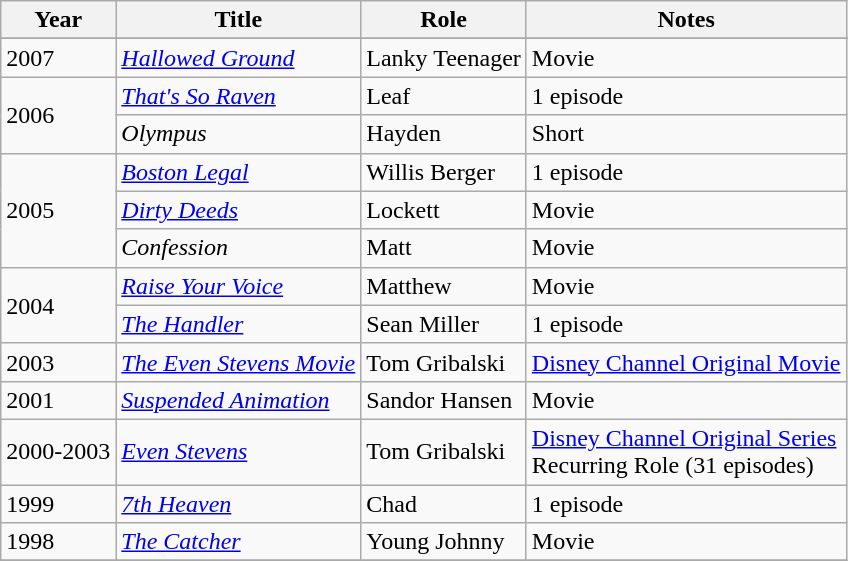<table class="wikitable sortable">
<tr>
<th>Year</th>
<th>Title</th>
<th>Role</th>
<th>Notes</th>
</tr>
<tr>
</tr>
<tr>
<td>2007</td>
<td><em><a href='#'>Hallowed Ground</a></em></td>
<td>Lanky Teenager</td>
<td>Movie</td>
</tr>
<tr>
<td rowspan=2>2006</td>
<td><em><a href='#'>That's So Raven</a></em></td>
<td>Leaf</td>
<td>1 episode</td>
</tr>
<tr>
<td><em>Olympus</em></td>
<td>Hayden</td>
<td>Short</td>
</tr>
<tr>
<td rowspan=3>2005</td>
<td><em><a href='#'>Boston Legal</a></em></td>
<td>Willis Berger</td>
<td>1 episode</td>
</tr>
<tr>
<td><em><a href='#'>Dirty Deeds</a></em></td>
<td>Lockett</td>
<td>Movie</td>
</tr>
<tr>
<td><em>Confession</em></td>
<td>Matt</td>
<td>Movie</td>
</tr>
<tr>
<td rowspan=2>2004</td>
<td><em><a href='#'>Raise Your Voice</a></em></td>
<td>Matthew</td>
<td>Movie</td>
</tr>
<tr>
<td><em><a href='#'>The Handler</a></em></td>
<td>Sean Miller</td>
<td>1 episode</td>
</tr>
<tr>
<td>2003</td>
<td><em><a href='#'>The Even Stevens Movie</a></em></td>
<td>Tom Gribalski</td>
<td><a href='#'>Disney Channel Original Movie</a></td>
</tr>
<tr>
<td>2001</td>
<td><em><a href='#'>Suspended Animation</a></em></td>
<td>Sandor Hansen</td>
<td>Movie</td>
</tr>
<tr>
<td>2000-2003</td>
<td><em><a href='#'>Even Stevens</a></em></td>
<td>Tom Gribalski</td>
<td><a href='#'>Disney Channel Original Series</a><br>Recurring Role (31 episodes)</td>
</tr>
<tr>
<td>1999</td>
<td><em><a href='#'>7th Heaven</a></em></td>
<td>Chad</td>
<td>1 episode</td>
</tr>
<tr>
<td>1998</td>
<td><em><a href='#'>The Catcher</a></em></td>
<td>Young Johnny</td>
<td>Movie</td>
</tr>
<tr>
</tr>
</table>
